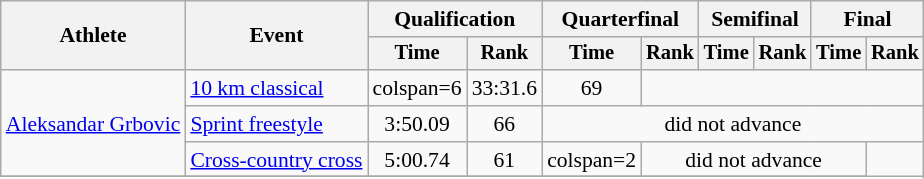<table class="wikitable" style="font-size:90%; text-align:center;">
<tr>
<th rowspan=2>Athlete</th>
<th rowspan=2>Event</th>
<th colspan=2>Qualification</th>
<th colspan=2>Quarterfinal</th>
<th colspan=2>Semifinal</th>
<th colspan=2>Final</th>
</tr>
<tr style="font-size:95%">
<th>Time</th>
<th>Rank</th>
<th>Time</th>
<th>Rank</th>
<th>Time</th>
<th>Rank</th>
<th>Time</th>
<th>Rank</th>
</tr>
<tr>
<td align=left rowspan=3><a href='#'>Aleksandar Grbovic</a></td>
<td align=left><a href='#'>10 km classical</a></td>
<td>colspan=6 </td>
<td>33:31.6</td>
<td>69</td>
</tr>
<tr>
<td align=left><a href='#'>Sprint freestyle</a></td>
<td>3:50.09</td>
<td>66</td>
<td colspan=6>did not advance</td>
</tr>
<tr>
<td align=left><a href='#'>Cross-country cross</a></td>
<td>5:00.74</td>
<td>61</td>
<td>colspan=2 </td>
<td colspan=4>did not advance</td>
</tr>
<tr>
</tr>
</table>
